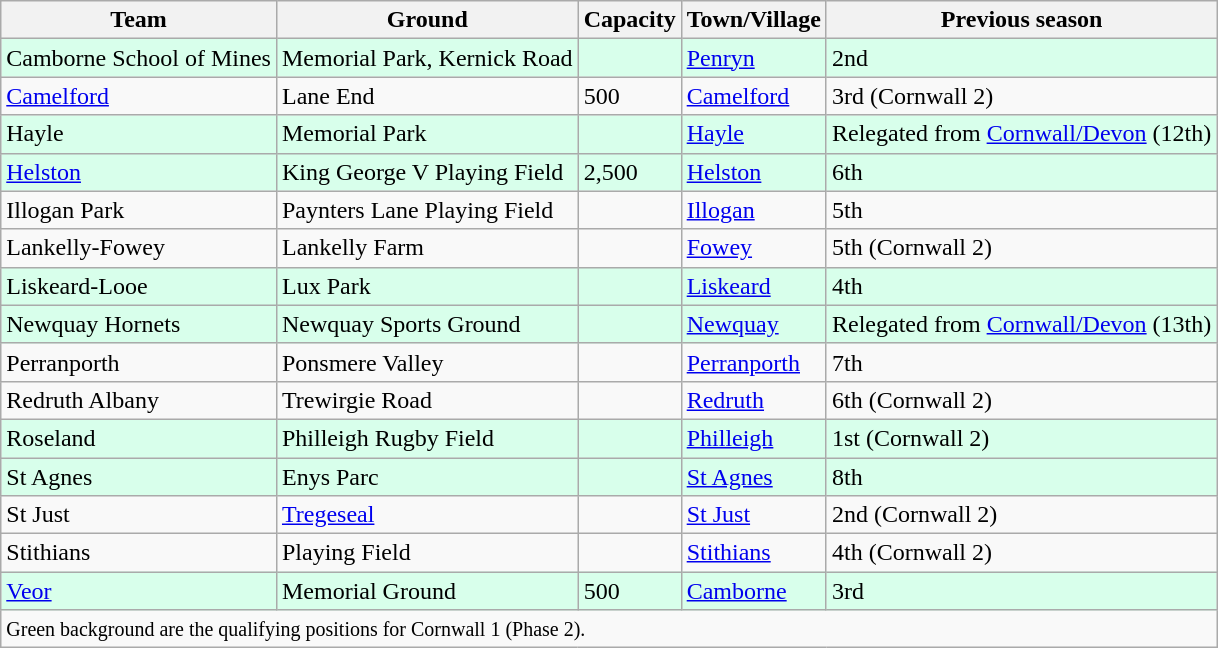<table class="wikitable sortable">
<tr>
<th>Team</th>
<th>Ground</th>
<th>Capacity</th>
<th>Town/Village</th>
<th>Previous season</th>
</tr>
<tr bgcolor=#d8ffeb>
<td>Camborne School of Mines</td>
<td>Memorial Park, Kernick Road</td>
<td></td>
<td><a href='#'>Penryn</a></td>
<td>2nd</td>
</tr>
<tr>
<td><a href='#'>Camelford</a></td>
<td>Lane End</td>
<td>500</td>
<td><a href='#'>Camelford</a></td>
<td>3rd (Cornwall 2)</td>
</tr>
<tr bgcolor=#d8ffeb>
<td>Hayle</td>
<td>Memorial Park</td>
<td></td>
<td><a href='#'>Hayle</a></td>
<td>Relegated from <a href='#'>Cornwall/Devon</a> (12th)</td>
</tr>
<tr bgcolor=#d8ffeb>
<td><a href='#'>Helston</a></td>
<td>King George V Playing Field</td>
<td>2,500</td>
<td><a href='#'>Helston</a></td>
<td>6th</td>
</tr>
<tr>
<td>Illogan Park</td>
<td>Paynters Lane Playing Field</td>
<td></td>
<td><a href='#'>Illogan</a></td>
<td>5th</td>
</tr>
<tr>
<td>Lankelly-Fowey</td>
<td>Lankelly Farm</td>
<td></td>
<td><a href='#'>Fowey</a></td>
<td>5th (Cornwall 2)</td>
</tr>
<tr bgcolor=#d8ffeb>
<td>Liskeard-Looe</td>
<td>Lux Park</td>
<td></td>
<td><a href='#'>Liskeard</a></td>
<td>4th</td>
</tr>
<tr bgcolor=#d8ffeb>
<td>Newquay Hornets</td>
<td>Newquay Sports Ground</td>
<td></td>
<td><a href='#'>Newquay</a></td>
<td>Relegated from <a href='#'>Cornwall/Devon</a> (13th)</td>
</tr>
<tr>
<td>Perranporth</td>
<td>Ponsmere Valley</td>
<td></td>
<td><a href='#'>Perranporth</a></td>
<td>7th</td>
</tr>
<tr>
<td>Redruth Albany</td>
<td>Trewirgie Road</td>
<td></td>
<td><a href='#'>Redruth</a></td>
<td>6th (Cornwall 2)</td>
</tr>
<tr bgcolor=#d8ffeb>
<td>Roseland</td>
<td>Philleigh Rugby Field</td>
<td></td>
<td><a href='#'>Philleigh</a></td>
<td>1st (Cornwall 2)</td>
</tr>
<tr bgcolor=#d8ffeb>
<td>St Agnes</td>
<td>Enys Parc</td>
<td></td>
<td><a href='#'>St Agnes</a></td>
<td>8th</td>
</tr>
<tr>
<td>St Just</td>
<td><a href='#'>Tregeseal</a></td>
<td></td>
<td><a href='#'>St Just</a></td>
<td>2nd (Cornwall 2)</td>
</tr>
<tr>
<td>Stithians</td>
<td>Playing Field</td>
<td></td>
<td><a href='#'>Stithians</a></td>
<td>4th (Cornwall 2)</td>
</tr>
<tr bgcolor=#d8ffeb>
<td><a href='#'>Veor</a></td>
<td>Memorial Ground</td>
<td>500</td>
<td><a href='#'>Camborne</a></td>
<td>3rd</td>
</tr>
<tr |align=left|>
<td colspan="15" style="border:0px"><small><span>Green background</span> are the qualifying positions for Cornwall 1 (Phase 2).</small></td>
</tr>
</table>
